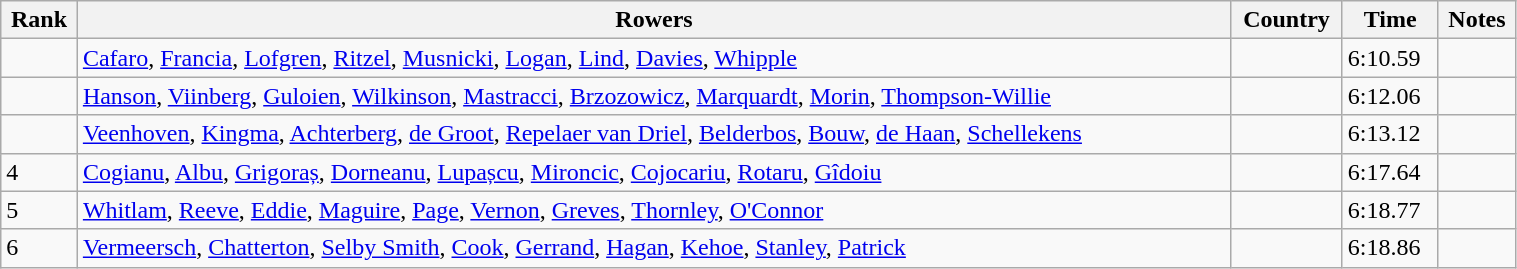<table class="wikitable sortable" width=80%>
<tr>
<th>Rank</th>
<th>Rowers</th>
<th>Country</th>
<th>Time</th>
<th>Notes</th>
</tr>
<tr>
<td></td>
<td><a href='#'>Cafaro</a>, <a href='#'>Francia</a>, <a href='#'>Lofgren</a>, <a href='#'>Ritzel</a>, <a href='#'>Musnicki</a>, <a href='#'>Logan</a>, <a href='#'>Lind</a>, <a href='#'>Davies</a>, <a href='#'>Whipple</a></td>
<td></td>
<td>6:10.59</td>
<td></td>
</tr>
<tr>
<td></td>
<td><a href='#'>Hanson</a>, <a href='#'>Viinberg</a>, <a href='#'>Guloien</a>, <a href='#'>Wilkinson</a>, <a href='#'>Mastracci</a>, <a href='#'>Brzozowicz</a>, <a href='#'>Marquardt</a>, <a href='#'>Morin</a>, <a href='#'>Thompson-Willie</a></td>
<td></td>
<td>6:12.06</td>
<td></td>
</tr>
<tr>
<td></td>
<td><a href='#'>Veenhoven</a>, <a href='#'>Kingma</a>, <a href='#'>Achterberg</a>, <a href='#'>de Groot</a>, <a href='#'>Repelaer van Driel</a>, <a href='#'>Belderbos</a>, <a href='#'>Bouw</a>, <a href='#'>de Haan</a>, <a href='#'>Schellekens</a></td>
<td></td>
<td>6:13.12</td>
<td></td>
</tr>
<tr>
<td>4</td>
<td><a href='#'>Cogianu</a>, <a href='#'>Albu</a>, <a href='#'>Grigoraș</a>, <a href='#'>Dorneanu</a>, <a href='#'>Lupașcu</a>, <a href='#'>Mironcic</a>, <a href='#'>Cojocariu</a>, <a href='#'>Rotaru</a>, <a href='#'>Gîdoiu</a></td>
<td></td>
<td>6:17.64</td>
<td></td>
</tr>
<tr>
<td>5</td>
<td><a href='#'>Whitlam</a>, <a href='#'>Reeve</a>, <a href='#'>Eddie</a>, <a href='#'>Maguire</a>, <a href='#'>Page</a>, <a href='#'>Vernon</a>, <a href='#'>Greves</a>, <a href='#'>Thornley</a>, <a href='#'>O'Connor</a></td>
<td></td>
<td>6:18.77</td>
<td></td>
</tr>
<tr>
<td>6</td>
<td><a href='#'>Vermeersch</a>, <a href='#'>Chatterton</a>, <a href='#'>Selby Smith</a>, <a href='#'>Cook</a>, <a href='#'>Gerrand</a>, <a href='#'>Hagan</a>, <a href='#'>Kehoe</a>, <a href='#'>Stanley</a>, <a href='#'>Patrick</a></td>
<td></td>
<td>6:18.86</td>
<td></td>
</tr>
</table>
